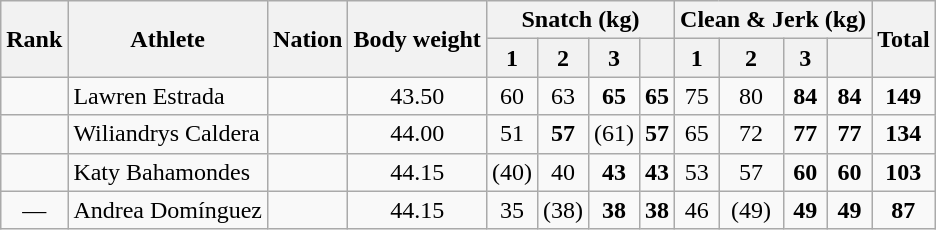<table class="sortable wikitable" style="text-align:center">
<tr>
<th rowspan="2">Rank</th>
<th rowspan="2">Athlete</th>
<th rowspan="2">Nation</th>
<th rowspan=2>Body weight</th>
<th colspan=4>Snatch (kg)</th>
<th colspan=4>Clean & Jerk (kg)</th>
<th rowspan=2>Total</th>
</tr>
<tr>
<th>1</th>
<th>2</th>
<th>3</th>
<th></th>
<th>1</th>
<th>2</th>
<th>3</th>
<th></th>
</tr>
<tr>
<td></td>
<td align="left">Lawren Estrada</td>
<td align="left"></td>
<td>43.50</td>
<td>60</td>
<td>63</td>
<td><strong>65</strong></td>
<td><strong>65</strong></td>
<td>75</td>
<td>80</td>
<td><strong>84</strong></td>
<td><strong>84</strong></td>
<td><strong>149</strong></td>
</tr>
<tr>
<td></td>
<td align="left">Wiliandrys Caldera</td>
<td align="left"></td>
<td>44.00</td>
<td>51</td>
<td><strong>57</strong></td>
<td>(61)</td>
<td><strong>57</strong></td>
<td>65</td>
<td>72</td>
<td><strong>77</strong></td>
<td><strong>77</strong></td>
<td><strong>134</strong></td>
</tr>
<tr>
<td></td>
<td align="left">Katy Bahamondes</td>
<td align="left"></td>
<td>44.15</td>
<td>(40)</td>
<td>40</td>
<td><strong>43</strong></td>
<td><strong>43</strong></td>
<td>53</td>
<td>57</td>
<td><strong>60</strong></td>
<td><strong>60</strong></td>
<td><strong>103</strong></td>
</tr>
<tr>
<td>—</td>
<td align="left">Andrea Domínguez</td>
<td align="left"></td>
<td>44.15</td>
<td>35</td>
<td>(38)</td>
<td><strong>38</strong></td>
<td><strong>38</strong></td>
<td>46</td>
<td>(49)</td>
<td><strong>49</strong></td>
<td><strong>49</strong></td>
<td><strong>87</strong></td>
</tr>
</table>
